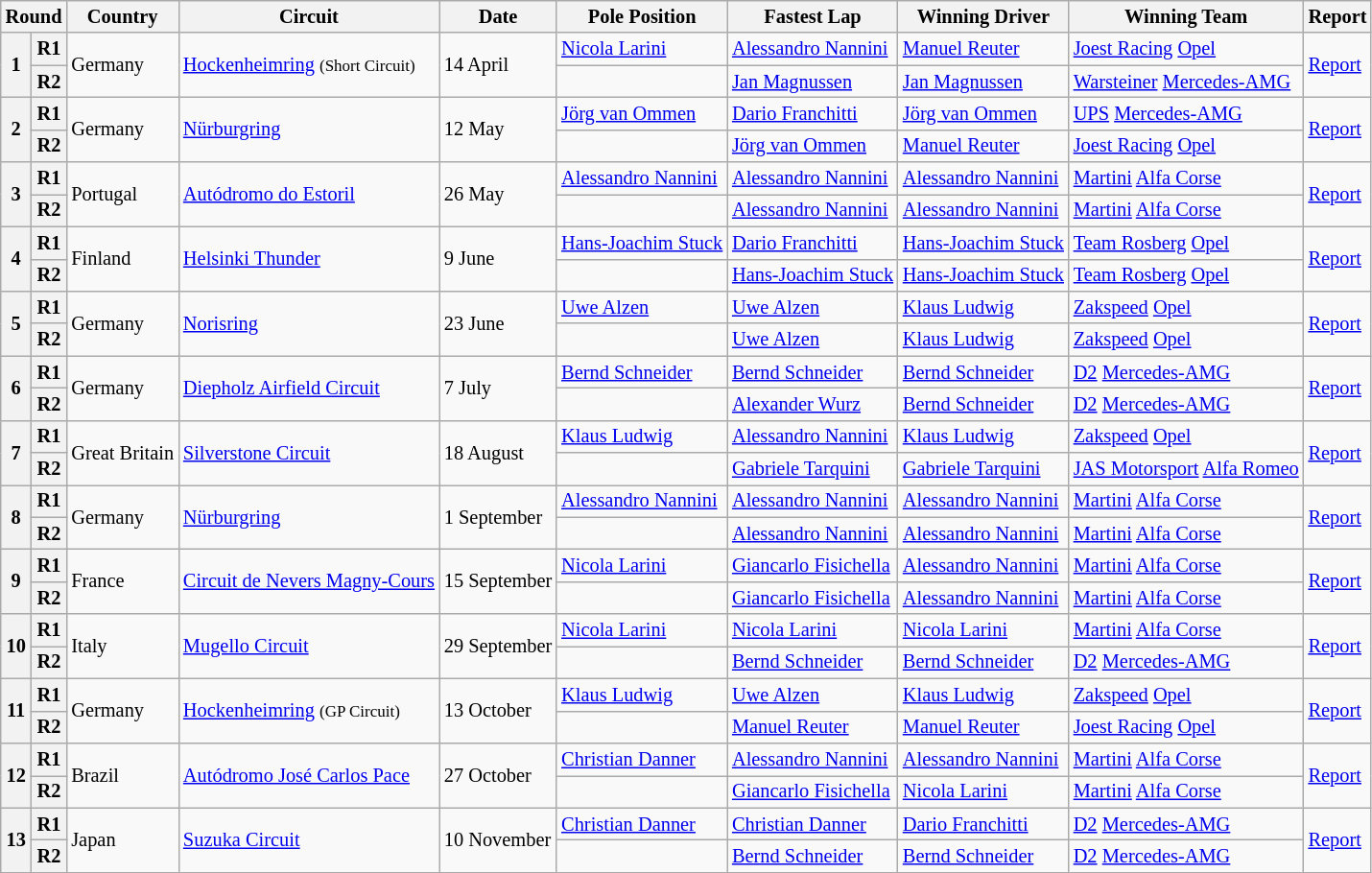<table class="wikitable" style="font-size: 85%">
<tr>
<th colspan=2>Round</th>
<th>Country</th>
<th>Circuit</th>
<th>Date</th>
<th>Pole Position</th>
<th>Fastest Lap</th>
<th>Winning Driver</th>
<th>Winning Team</th>
<th>Report</th>
</tr>
<tr>
<th rowspan=2>1</th>
<th>R1</th>
<td rowspan=2> Germany</td>
<td rowspan=2><a href='#'>Hockenheimring</a> <small>(Short Circuit)</small></td>
<td rowspan=2>14 April</td>
<td> <a href='#'>Nicola Larini</a></td>
<td> <a href='#'>Alessandro Nannini</a></td>
<td> <a href='#'>Manuel Reuter</a></td>
<td><a href='#'>Joest Racing</a> <a href='#'>Opel</a></td>
<td rowspan=2><a href='#'>Report</a></td>
</tr>
<tr>
<th>R2</th>
<td></td>
<td> <a href='#'>Jan Magnussen</a></td>
<td> <a href='#'>Jan Magnussen</a></td>
<td><a href='#'>Warsteiner</a> <a href='#'>Mercedes-AMG</a></td>
</tr>
<tr>
<th rowspan=2>2</th>
<th>R1</th>
<td rowspan=2> Germany</td>
<td rowspan=2><a href='#'>Nürburgring</a></td>
<td rowspan=2>12 May</td>
<td> <a href='#'>Jörg van Ommen</a></td>
<td> <a href='#'>Dario Franchitti</a></td>
<td> <a href='#'>Jörg van Ommen</a></td>
<td><a href='#'>UPS</a> <a href='#'>Mercedes-AMG</a></td>
<td rowspan=2><a href='#'>Report</a></td>
</tr>
<tr>
<th>R2</th>
<td></td>
<td> <a href='#'>Jörg van Ommen</a></td>
<td> <a href='#'>Manuel Reuter</a></td>
<td><a href='#'>Joest Racing</a> <a href='#'>Opel</a></td>
</tr>
<tr>
<th rowspan=2>3</th>
<th>R1</th>
<td rowspan=2> Portugal</td>
<td rowspan=2><a href='#'>Autódromo do Estoril</a></td>
<td rowspan=2>26 May</td>
<td> <a href='#'>Alessandro Nannini</a></td>
<td> <a href='#'>Alessandro Nannini</a></td>
<td> <a href='#'>Alessandro Nannini</a></td>
<td><a href='#'>Martini</a> <a href='#'>Alfa Corse</a></td>
<td rowspan=2><a href='#'>Report</a></td>
</tr>
<tr>
<th>R2</th>
<td></td>
<td> <a href='#'>Alessandro Nannini</a></td>
<td> <a href='#'>Alessandro Nannini</a></td>
<td><a href='#'>Martini</a> <a href='#'>Alfa Corse</a></td>
</tr>
<tr>
<th rowspan=2>4</th>
<th>R1</th>
<td rowspan=2> Finland</td>
<td rowspan=2><a href='#'>Helsinki Thunder</a></td>
<td rowspan=2>9 June</td>
<td> <a href='#'>Hans-Joachim Stuck</a></td>
<td> <a href='#'>Dario Franchitti</a></td>
<td> <a href='#'>Hans-Joachim Stuck</a></td>
<td><a href='#'>Team Rosberg</a> <a href='#'>Opel</a></td>
<td rowspan=2><a href='#'>Report</a></td>
</tr>
<tr>
<th>R2</th>
<td></td>
<td> <a href='#'>Hans-Joachim Stuck</a></td>
<td> <a href='#'>Hans-Joachim Stuck</a></td>
<td><a href='#'>Team Rosberg</a> <a href='#'>Opel</a></td>
</tr>
<tr>
<th rowspan=2>5</th>
<th>R1</th>
<td rowspan=2> Germany</td>
<td rowspan=2><a href='#'>Norisring</a></td>
<td rowspan=2>23 June</td>
<td> <a href='#'>Uwe Alzen</a></td>
<td> <a href='#'>Uwe Alzen</a></td>
<td> <a href='#'>Klaus Ludwig</a></td>
<td><a href='#'>Zakspeed</a> <a href='#'>Opel</a></td>
<td rowspan=2><a href='#'>Report</a></td>
</tr>
<tr>
<th>R2</th>
<td></td>
<td> <a href='#'>Uwe Alzen</a></td>
<td> <a href='#'>Klaus Ludwig</a></td>
<td><a href='#'>Zakspeed</a> <a href='#'>Opel</a></td>
</tr>
<tr>
<th rowspan=2>6</th>
<th>R1</th>
<td rowspan=2> Germany</td>
<td rowspan=2><a href='#'>Diepholz Airfield Circuit</a></td>
<td rowspan=2>7 July</td>
<td> <a href='#'>Bernd Schneider</a></td>
<td> <a href='#'>Bernd Schneider</a></td>
<td> <a href='#'>Bernd Schneider</a></td>
<td><a href='#'>D2</a> <a href='#'>Mercedes-AMG</a></td>
<td rowspan=2><a href='#'>Report</a></td>
</tr>
<tr>
<th>R2</th>
<td></td>
<td> <a href='#'>Alexander Wurz</a></td>
<td> <a href='#'>Bernd Schneider</a></td>
<td><a href='#'>D2</a> <a href='#'>Mercedes-AMG</a></td>
</tr>
<tr>
<th rowspan=2>7</th>
<th>R1</th>
<td rowspan=2> Great Britain</td>
<td rowspan=2><a href='#'>Silverstone Circuit</a></td>
<td rowspan=2>18 August</td>
<td> <a href='#'>Klaus Ludwig</a></td>
<td> <a href='#'>Alessandro Nannini</a></td>
<td> <a href='#'>Klaus Ludwig</a></td>
<td><a href='#'>Zakspeed</a> <a href='#'>Opel</a></td>
<td rowspan=2><a href='#'>Report</a></td>
</tr>
<tr>
<th>R2</th>
<td></td>
<td> <a href='#'>Gabriele Tarquini</a></td>
<td> <a href='#'>Gabriele Tarquini</a></td>
<td><a href='#'>JAS Motorsport</a> <a href='#'>Alfa Romeo</a></td>
</tr>
<tr>
<th rowspan=2>8</th>
<th>R1</th>
<td rowspan=2> Germany</td>
<td rowspan=2><a href='#'>Nürburgring</a></td>
<td rowspan=2>1 September</td>
<td> <a href='#'>Alessandro Nannini</a></td>
<td> <a href='#'>Alessandro Nannini</a></td>
<td> <a href='#'>Alessandro Nannini</a></td>
<td><a href='#'>Martini</a> <a href='#'>Alfa Corse</a></td>
<td rowspan=2><a href='#'>Report</a></td>
</tr>
<tr>
<th>R2</th>
<td></td>
<td> <a href='#'>Alessandro Nannini</a></td>
<td> <a href='#'>Alessandro Nannini</a></td>
<td><a href='#'>Martini</a> <a href='#'>Alfa Corse</a></td>
</tr>
<tr>
<th rowspan=2>9</th>
<th>R1</th>
<td rowspan=2> France</td>
<td rowspan=2><a href='#'>Circuit de Nevers Magny-Cours</a></td>
<td rowspan=2>15 September</td>
<td> <a href='#'>Nicola Larini</a></td>
<td> <a href='#'>Giancarlo Fisichella</a></td>
<td> <a href='#'>Alessandro Nannini</a></td>
<td><a href='#'>Martini</a> <a href='#'>Alfa Corse</a></td>
<td rowspan=2><a href='#'>Report</a></td>
</tr>
<tr>
<th>R2</th>
<td></td>
<td> <a href='#'>Giancarlo Fisichella</a></td>
<td> <a href='#'>Alessandro Nannini</a></td>
<td><a href='#'>Martini</a> <a href='#'>Alfa Corse</a></td>
</tr>
<tr>
<th rowspan=2>10</th>
<th>R1</th>
<td rowspan=2> Italy</td>
<td rowspan=2><a href='#'>Mugello Circuit</a></td>
<td rowspan=2>29 September</td>
<td> <a href='#'>Nicola Larini</a></td>
<td> <a href='#'>Nicola Larini</a></td>
<td> <a href='#'>Nicola Larini</a></td>
<td><a href='#'>Martini</a> <a href='#'>Alfa Corse</a></td>
<td rowspan=2><a href='#'>Report</a></td>
</tr>
<tr>
<th>R2</th>
<td></td>
<td> <a href='#'>Bernd Schneider</a></td>
<td> <a href='#'>Bernd Schneider</a></td>
<td><a href='#'>D2</a> <a href='#'>Mercedes-AMG</a></td>
</tr>
<tr>
<th rowspan=2>11</th>
<th>R1</th>
<td rowspan=2> Germany</td>
<td rowspan=2><a href='#'>Hockenheimring</a> <small>(GP Circuit)</small></td>
<td rowspan=2>13 October</td>
<td> <a href='#'>Klaus Ludwig</a></td>
<td> <a href='#'>Uwe Alzen</a></td>
<td> <a href='#'>Klaus Ludwig</a></td>
<td><a href='#'>Zakspeed</a> <a href='#'>Opel</a></td>
<td rowspan=2><a href='#'>Report</a></td>
</tr>
<tr>
<th>R2</th>
<td></td>
<td> <a href='#'>Manuel Reuter</a></td>
<td> <a href='#'>Manuel Reuter</a></td>
<td><a href='#'>Joest Racing</a> <a href='#'>Opel</a></td>
</tr>
<tr>
<th rowspan=2>12</th>
<th>R1</th>
<td rowspan=2> Brazil</td>
<td rowspan=2><a href='#'>Autódromo José Carlos Pace</a></td>
<td rowspan=2>27 October</td>
<td> <a href='#'>Christian Danner</a></td>
<td> <a href='#'>Alessandro Nannini</a></td>
<td> <a href='#'>Alessandro Nannini</a></td>
<td><a href='#'>Martini</a> <a href='#'>Alfa Corse</a></td>
<td rowspan=2><a href='#'>Report</a></td>
</tr>
<tr>
<th>R2</th>
<td></td>
<td> <a href='#'>Giancarlo Fisichella</a></td>
<td> <a href='#'>Nicola Larini</a></td>
<td><a href='#'>Martini</a> <a href='#'>Alfa Corse</a></td>
</tr>
<tr>
<th rowspan=2>13</th>
<th>R1</th>
<td rowspan=2> Japan</td>
<td rowspan=2><a href='#'>Suzuka Circuit</a></td>
<td rowspan=2>10 November</td>
<td> <a href='#'>Christian Danner</a></td>
<td> <a href='#'>Christian Danner</a></td>
<td> <a href='#'>Dario Franchitti</a></td>
<td><a href='#'>D2</a> <a href='#'>Mercedes-AMG</a></td>
<td rowspan=2><a href='#'>Report</a></td>
</tr>
<tr>
<th>R2</th>
<td></td>
<td> <a href='#'>Bernd Schneider</a></td>
<td> <a href='#'>Bernd Schneider</a></td>
<td><a href='#'>D2</a> <a href='#'>Mercedes-AMG</a></td>
</tr>
</table>
